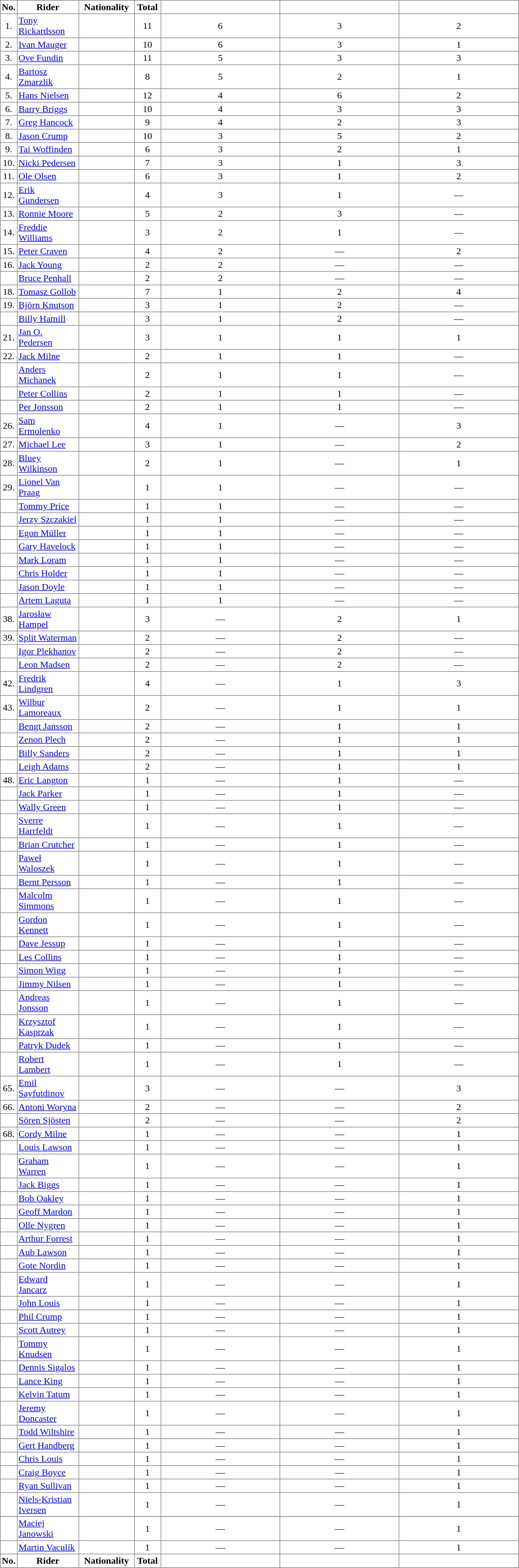<table border=1 cellpadding=2 cellspacing=0 width=70% style="border-collapse:collapse">
<tr>
<th width=20px>No.</th>
<th width=100px>Rider</th>
<th width=90px>Nationality</th>
<th width=40px>Total</th>
<th></th>
<th></th>
<th></th>
</tr>
<tr align=center>
<td>1.</td>
<td align=left><a href='#'>Tony Rickardsson</a></td>
<td align=left></td>
<td>11</td>
<td>6</td>
<td>3</td>
<td>2</td>
</tr>
<tr align=center>
<td>2.</td>
<td align=left><a href='#'>Ivan Mauger</a></td>
<td align=left></td>
<td>10</td>
<td>6</td>
<td>3</td>
<td>1</td>
</tr>
<tr align=center>
<td>3.</td>
<td align=left><a href='#'>Ove Fundin</a></td>
<td align=left></td>
<td>11</td>
<td>5</td>
<td>3</td>
<td>3</td>
</tr>
<tr align=center>
<td>4.</td>
<td align=left><a href='#'>Bartosz Zmarzlik</a></td>
<td align=left></td>
<td>8</td>
<td>5</td>
<td>2</td>
<td>1</td>
</tr>
<tr align=center>
<td>5.</td>
<td align=left><a href='#'>Hans Nielsen</a></td>
<td align=left></td>
<td>12</td>
<td>4</td>
<td>6</td>
<td>2</td>
</tr>
<tr align=center>
<td>6.</td>
<td align=left><a href='#'>Barry Briggs</a></td>
<td align=left></td>
<td>10</td>
<td>4</td>
<td>3</td>
<td>3</td>
</tr>
<tr align=center>
<td>7.</td>
<td align=left><a href='#'>Greg Hancock</a></td>
<td align=left></td>
<td>9</td>
<td>4</td>
<td>2</td>
<td>3</td>
</tr>
<tr align=center>
<td>8.</td>
<td align=left><a href='#'>Jason Crump</a></td>
<td align=left></td>
<td>10</td>
<td>3</td>
<td>5</td>
<td>2</td>
</tr>
<tr align=center>
<td>9.</td>
<td align=left><a href='#'>Tai Woffinden</a></td>
<td align=left></td>
<td>6</td>
<td>3</td>
<td>2</td>
<td>1</td>
</tr>
<tr align=center>
<td>10.</td>
<td align=left><a href='#'>Nicki Pedersen</a></td>
<td align=left></td>
<td>7</td>
<td>3</td>
<td>1</td>
<td>3</td>
</tr>
<tr align=center>
<td>11.</td>
<td align=left><a href='#'>Ole Olsen</a></td>
<td align=left></td>
<td>6</td>
<td>3</td>
<td>1</td>
<td>2</td>
</tr>
<tr align=center>
<td>12.</td>
<td align=left><a href='#'>Erik Gundersen</a></td>
<td align=left></td>
<td>4</td>
<td>3</td>
<td>1</td>
<td>—</td>
</tr>
<tr align=center>
<td>13.</td>
<td align=left><a href='#'>Ronnie Moore</a></td>
<td align=left></td>
<td>5</td>
<td>2</td>
<td>3</td>
<td>—</td>
</tr>
<tr align=center>
<td>14.</td>
<td align=left><a href='#'>Freddie Williams</a></td>
<td align=left></td>
<td>3</td>
<td>2</td>
<td>1</td>
<td>—</td>
</tr>
<tr align=center>
<td>15.</td>
<td align=left><a href='#'>Peter Craven</a></td>
<td align=left></td>
<td>4</td>
<td>2</td>
<td>—</td>
<td>2</td>
</tr>
<tr align=center>
<td>16.</td>
<td align=left><a href='#'>Jack Young</a></td>
<td align=left></td>
<td>2</td>
<td>2</td>
<td>—</td>
<td>—</td>
</tr>
<tr align=center>
<td></td>
<td align=left><a href='#'>Bruce Penhall</a></td>
<td align=left></td>
<td>2</td>
<td>2</td>
<td>—</td>
<td>—</td>
</tr>
<tr align=center>
<td>18.</td>
<td align=left><a href='#'>Tomasz Gollob</a></td>
<td align=left></td>
<td>7</td>
<td>1</td>
<td>2</td>
<td>4</td>
</tr>
<tr align=center>
<td>19.</td>
<td align=left><a href='#'>Björn Knutson</a></td>
<td align=left></td>
<td>3</td>
<td>1</td>
<td>2</td>
<td>—</td>
</tr>
<tr align=center>
<td></td>
<td align=left><a href='#'>Billy Hamill</a></td>
<td align=left></td>
<td>3</td>
<td>1</td>
<td>2</td>
<td>—</td>
</tr>
<tr align=center>
<td>21.</td>
<td align=left><a href='#'>Jan O. Pedersen</a></td>
<td align=left></td>
<td>3</td>
<td>1</td>
<td>1</td>
<td>1</td>
</tr>
<tr align=center>
<td>22.</td>
<td align=left><a href='#'>Jack Milne</a></td>
<td align=left></td>
<td>2</td>
<td>1</td>
<td>1</td>
<td>—</td>
</tr>
<tr align=center>
<td></td>
<td align=left><a href='#'>Anders Michanek</a></td>
<td align=left></td>
<td>2</td>
<td>1</td>
<td>1</td>
<td>—</td>
</tr>
<tr align=center>
<td></td>
<td align=left><a href='#'>Peter Collins</a></td>
<td align=left></td>
<td>2</td>
<td>1</td>
<td>1</td>
<td>—</td>
</tr>
<tr align=center>
<td></td>
<td align=left><a href='#'>Per Jonsson</a></td>
<td align=left></td>
<td>2</td>
<td>1</td>
<td>1</td>
<td>—</td>
</tr>
<tr align=center>
<td>26.</td>
<td align=left><a href='#'>Sam Ermolenko</a></td>
<td align=left></td>
<td>4</td>
<td>1</td>
<td>—</td>
<td>3</td>
</tr>
<tr align=center>
<td>27.</td>
<td align=left><a href='#'>Michael Lee</a></td>
<td align=left></td>
<td>3</td>
<td>1</td>
<td>—</td>
<td>2</td>
</tr>
<tr align=center>
<td>28.</td>
<td align=left><a href='#'>Bluey Wilkinson</a></td>
<td align=left></td>
<td>2</td>
<td>1</td>
<td>—</td>
<td>1</td>
</tr>
<tr align=center>
<td>29.</td>
<td align=left><a href='#'>Lionel Van Praag</a></td>
<td align=left></td>
<td>1</td>
<td>1</td>
<td>—</td>
<td>—</td>
</tr>
<tr align=center>
<td></td>
<td align=left><a href='#'>Tommy Price</a></td>
<td align=left></td>
<td>1</td>
<td>1</td>
<td>—</td>
<td>—</td>
</tr>
<tr align=center>
<td></td>
<td align=left><a href='#'>Jerzy Szczakiel</a></td>
<td align=left></td>
<td>1</td>
<td>1</td>
<td>—</td>
<td>—</td>
</tr>
<tr align=center>
<td></td>
<td align=left><a href='#'>Egon Müller</a></td>
<td align=left></td>
<td>1</td>
<td>1</td>
<td>—</td>
<td>—</td>
</tr>
<tr align=center>
<td></td>
<td align=left><a href='#'>Gary Havelock</a></td>
<td align=left></td>
<td>1</td>
<td>1</td>
<td>—</td>
<td>—</td>
</tr>
<tr align=center>
<td></td>
<td align=left><a href='#'>Mark Loram</a></td>
<td align=left></td>
<td>1</td>
<td>1</td>
<td>—</td>
<td>—</td>
</tr>
<tr align=center>
<td></td>
<td align=left><a href='#'>Chris Holder</a></td>
<td align=left></td>
<td>1</td>
<td>1</td>
<td>—</td>
<td>—</td>
</tr>
<tr align=center>
<td></td>
<td align=left><a href='#'>Jason Doyle</a></td>
<td align=left></td>
<td>1</td>
<td>1</td>
<td>—</td>
<td>—</td>
</tr>
<tr align=center>
<td></td>
<td align=left><a href='#'>Artem Laguta</a></td>
<td align=left></td>
<td>1</td>
<td>1</td>
<td>—</td>
<td>—</td>
</tr>
<tr align=center>
<td>38.</td>
<td align=left><a href='#'>Jarosław Hampel</a></td>
<td align=left></td>
<td>3</td>
<td>—</td>
<td>2</td>
<td>1</td>
</tr>
<tr align=center>
<td>39.</td>
<td align=left><a href='#'>Split Waterman</a></td>
<td align=left></td>
<td>2</td>
<td>—</td>
<td>2</td>
<td>—</td>
</tr>
<tr align=center>
<td></td>
<td align=left><a href='#'>Igor Plekhanov</a></td>
<td align=left></td>
<td>2</td>
<td>—</td>
<td>2</td>
<td>—</td>
</tr>
<tr align=center>
<td></td>
<td align=left><a href='#'>Leon Madsen</a></td>
<td align=left></td>
<td>2</td>
<td>—</td>
<td>2</td>
<td>—</td>
</tr>
<tr align=center>
<td>42.</td>
<td align=left><a href='#'>Fredrik Lindgren</a></td>
<td align=left></td>
<td>4</td>
<td>—</td>
<td>1</td>
<td>3</td>
</tr>
<tr align=center>
<td>43.</td>
<td align=left><a href='#'>Wilbur Lamoreaux</a></td>
<td align=left></td>
<td>2</td>
<td>—</td>
<td>1</td>
<td>1</td>
</tr>
<tr align=center>
<td></td>
<td align=left><a href='#'>Bengt Jansson</a></td>
<td align=left></td>
<td>2</td>
<td>—</td>
<td>1</td>
<td>1</td>
</tr>
<tr align=center>
<td></td>
<td align=left><a href='#'>Zenon Plech</a></td>
<td align=left></td>
<td>2</td>
<td>—</td>
<td>1</td>
<td>1</td>
</tr>
<tr align=center>
<td></td>
<td align=left><a href='#'>Billy Sanders</a></td>
<td align=left></td>
<td>2</td>
<td>—</td>
<td>1</td>
<td>1</td>
</tr>
<tr align=center>
<td></td>
<td align=left><a href='#'>Leigh Adams</a></td>
<td align=left></td>
<td>2</td>
<td>—</td>
<td>1</td>
<td>1</td>
</tr>
<tr align=center>
<td>48.</td>
<td align=left><a href='#'>Eric Langton</a></td>
<td align=left></td>
<td>1</td>
<td>—</td>
<td>1</td>
<td>—</td>
</tr>
<tr align=center>
<td></td>
<td align=left><a href='#'>Jack Parker</a></td>
<td align=left></td>
<td>1</td>
<td>—</td>
<td>1</td>
<td>—</td>
</tr>
<tr align=center>
<td></td>
<td align=left><a href='#'>Wally Green</a></td>
<td align=left></td>
<td>1</td>
<td>—</td>
<td>1</td>
<td>—</td>
</tr>
<tr align=center>
<td></td>
<td align=left><a href='#'>Sverre Harrfeldt</a></td>
<td align=left></td>
<td>1</td>
<td>—</td>
<td>1</td>
<td>—</td>
</tr>
<tr align=center>
<td></td>
<td align=left><a href='#'>Brian Crutcher</a></td>
<td align=left></td>
<td>1</td>
<td>—</td>
<td>1</td>
<td>—</td>
</tr>
<tr align=center>
<td></td>
<td align=left><a href='#'>Paweł Waloszek</a></td>
<td align=left></td>
<td>1</td>
<td>—</td>
<td>1</td>
<td>—</td>
</tr>
<tr align=center>
<td></td>
<td align=left><a href='#'>Bernt Persson</a></td>
<td align=left></td>
<td>1</td>
<td>—</td>
<td>1</td>
<td>—</td>
</tr>
<tr align=center>
<td></td>
<td align=left><a href='#'>Malcolm Simmons</a></td>
<td align=left></td>
<td>1</td>
<td>—</td>
<td>1</td>
<td>—</td>
</tr>
<tr align=center>
<td></td>
<td align=left><a href='#'>Gordon Kennett</a></td>
<td align=left></td>
<td>1</td>
<td>—</td>
<td>1</td>
<td>—</td>
</tr>
<tr align=center>
<td></td>
<td align=left><a href='#'>Dave Jessup</a></td>
<td align=left></td>
<td>1</td>
<td>—</td>
<td>1</td>
<td>—</td>
</tr>
<tr align=center>
<td></td>
<td align=left><a href='#'>Les Collins</a></td>
<td align=left></td>
<td>1</td>
<td>—</td>
<td>1</td>
<td>—</td>
</tr>
<tr align=center>
<td></td>
<td align=left><a href='#'>Simon Wigg</a></td>
<td align=left></td>
<td>1</td>
<td>—</td>
<td>1</td>
<td>—</td>
</tr>
<tr align=center>
<td></td>
<td align=left><a href='#'>Jimmy Nilsen</a></td>
<td align=left></td>
<td>1</td>
<td>—</td>
<td>1</td>
<td>—</td>
</tr>
<tr align=center>
<td></td>
<td align=left><a href='#'>Andreas Jonsson</a></td>
<td align=left></td>
<td>1</td>
<td>—</td>
<td>1</td>
<td>—</td>
</tr>
<tr align=center>
<td></td>
<td align=left><a href='#'>Krzysztof Kasprzak</a></td>
<td align=left></td>
<td>1</td>
<td>—</td>
<td>1</td>
<td>—</td>
</tr>
<tr align=center>
<td></td>
<td align=left><a href='#'>Patryk Dudek</a></td>
<td align=left></td>
<td>1</td>
<td>—</td>
<td>1</td>
<td>—</td>
</tr>
<tr align=center>
<td></td>
<td align=left><a href='#'>Robert Lambert</a></td>
<td align=left></td>
<td>1</td>
<td>—</td>
<td>1</td>
<td>—</td>
</tr>
<tr align=center>
<td>65.</td>
<td align=left><a href='#'>Emil Sayfutdinov</a></td>
<td align=left></td>
<td>3</td>
<td>—</td>
<td>—</td>
<td>3</td>
</tr>
<tr align=center>
<td>66.</td>
<td align=left><a href='#'>Antoni Woryna</a></td>
<td align=left></td>
<td>2</td>
<td>—</td>
<td>—</td>
<td>2</td>
</tr>
<tr align=center>
<td></td>
<td align=left><a href='#'>Sören Sjösten</a></td>
<td align=left></td>
<td>2</td>
<td>—</td>
<td>—</td>
<td>2</td>
</tr>
<tr align=center>
<td>68.</td>
<td align=left><a href='#'>Cordy Milne</a></td>
<td align=left></td>
<td>1</td>
<td>—</td>
<td>—</td>
<td>1</td>
</tr>
<tr align=center>
<td></td>
<td align=left><a href='#'>Louis Lawson</a></td>
<td align=left></td>
<td>1</td>
<td>—</td>
<td>—</td>
<td>1</td>
</tr>
<tr align=center>
<td></td>
<td align=left><a href='#'>Graham Warren</a></td>
<td align=left></td>
<td>1</td>
<td>—</td>
<td>—</td>
<td>1</td>
</tr>
<tr align=center>
<td></td>
<td align=left><a href='#'>Jack Biggs</a></td>
<td align=left></td>
<td>1</td>
<td>—</td>
<td>—</td>
<td>1</td>
</tr>
<tr align=center>
<td></td>
<td align=left><a href='#'>Bob Oakley</a></td>
<td align=left></td>
<td>1</td>
<td>—</td>
<td>—</td>
<td>1</td>
</tr>
<tr align=center>
<td></td>
<td align=left><a href='#'>Geoff Mardon</a></td>
<td align=left></td>
<td>1</td>
<td>—</td>
<td>—</td>
<td>1</td>
</tr>
<tr align=center>
<td></td>
<td align=left><a href='#'>Olle Nygren</a></td>
<td align=left></td>
<td>1</td>
<td>—</td>
<td>—</td>
<td>1</td>
</tr>
<tr align=center>
<td></td>
<td align=left><a href='#'>Arthur Forrest</a></td>
<td align=left></td>
<td>1</td>
<td>—</td>
<td>—</td>
<td>1</td>
</tr>
<tr align=center>
<td></td>
<td align=left><a href='#'>Aub Lawson</a></td>
<td align=left></td>
<td>1</td>
<td>—</td>
<td>—</td>
<td>1</td>
</tr>
<tr align=center>
<td></td>
<td align=left><a href='#'>Gote Nordin</a></td>
<td align=left></td>
<td>1</td>
<td>—</td>
<td>—</td>
<td>1</td>
</tr>
<tr align=center>
<td></td>
<td align=left><a href='#'>Edward Jancarz</a></td>
<td align=left></td>
<td>1</td>
<td>—</td>
<td>—</td>
<td>1</td>
</tr>
<tr align=center>
<td></td>
<td align=left><a href='#'>John Louis</a></td>
<td align=left></td>
<td>1</td>
<td>—</td>
<td>—</td>
<td>1</td>
</tr>
<tr align=center>
<td></td>
<td align=left><a href='#'>Phil Crump</a></td>
<td align=left></td>
<td>1</td>
<td>—</td>
<td>—</td>
<td>1</td>
</tr>
<tr align=center>
<td></td>
<td align=left><a href='#'>Scott Autrey</a></td>
<td align=left></td>
<td>1</td>
<td>—</td>
<td>—</td>
<td>1</td>
</tr>
<tr align=center>
<td></td>
<td align=left><a href='#'>Tommy Knudsen</a></td>
<td align=left></td>
<td>1</td>
<td>—</td>
<td>—</td>
<td>1</td>
</tr>
<tr align=center>
<td></td>
<td align=left><a href='#'>Dennis Sigalos</a></td>
<td align=left></td>
<td>1</td>
<td>—</td>
<td>—</td>
<td>1</td>
</tr>
<tr align=center>
<td></td>
<td align=left><a href='#'>Lance King</a></td>
<td align=left></td>
<td>1</td>
<td>—</td>
<td>—</td>
<td>1</td>
</tr>
<tr align=center>
<td></td>
<td align=left><a href='#'>Kelvin Tatum</a></td>
<td align=left></td>
<td>1</td>
<td>—</td>
<td>—</td>
<td>1</td>
</tr>
<tr align=center>
<td></td>
<td align=left><a href='#'>Jeremy Doncaster</a></td>
<td align=left></td>
<td>1</td>
<td>—</td>
<td>—</td>
<td>1</td>
</tr>
<tr align=center>
<td></td>
<td align=left><a href='#'>Todd Wiltshire</a></td>
<td align=left></td>
<td>1</td>
<td>—</td>
<td>—</td>
<td>1</td>
</tr>
<tr align=center>
<td></td>
<td align=left><a href='#'>Gert Handberg</a></td>
<td align=left></td>
<td>1</td>
<td>—</td>
<td>—</td>
<td>1</td>
</tr>
<tr align="center">
<td></td>
<td align=left><a href='#'>Chris Louis</a></td>
<td align=left></td>
<td>1</td>
<td>—</td>
<td>—</td>
<td>1</td>
</tr>
<tr align=center>
<td></td>
<td align=left><a href='#'>Craig Boyce</a></td>
<td align=left></td>
<td>1</td>
<td>—</td>
<td>—</td>
<td>1</td>
</tr>
<tr align=center>
<td></td>
<td align=left><a href='#'>Ryan Sullivan</a></td>
<td align=left></td>
<td>1</td>
<td>—</td>
<td>—</td>
<td>1</td>
</tr>
<tr align=center>
<td></td>
<td align=left><a href='#'>Niels-Kristian Iversen</a></td>
<td align=left></td>
<td>1</td>
<td>—</td>
<td>—</td>
<td>1</td>
</tr>
<tr>
</tr>
<tr align=center>
<td></td>
<td align=left><a href='#'>Maciej Janowski</a></td>
<td align=left></td>
<td>1</td>
<td>—</td>
<td>—</td>
<td>1</td>
</tr>
<tr align=center>
<td></td>
<td align=left><a href='#'>Martin Vaculík</a></td>
<td align=left></td>
<td>1</td>
<td>—</td>
<td>—</td>
<td>1</td>
</tr>
<tr>
<th>No.</th>
<th>Rider</th>
<th>Nationality</th>
<th>Total</th>
<th></th>
<th></th>
<th></th>
</tr>
</table>
